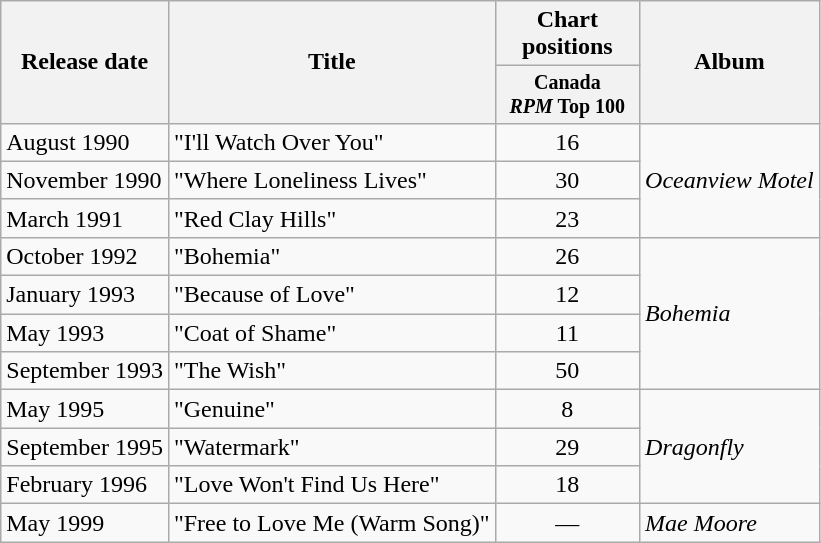<table class="wikitable">
<tr>
<th rowspan="2">Release date</th>
<th rowspan="2">Title</th>
<th colspan="1">Chart positions</th>
<th rowspan="2">Album</th>
</tr>
<tr style="font-size:smaller;">
<th width="90">Canada<br><em>RPM</em> Top 100</th>
</tr>
<tr>
<td>August 1990</td>
<td>"I'll Watch Over You"</td>
<td align="center">16</td>
<td rowspan="3"><em>Oceanview Motel</em></td>
</tr>
<tr>
<td>November 1990</td>
<td>"Where Loneliness Lives"</td>
<td align="center">30</td>
</tr>
<tr>
<td>March 1991</td>
<td>"Red Clay Hills"</td>
<td align="center">23</td>
</tr>
<tr>
<td>October 1992</td>
<td>"Bohemia"</td>
<td align="center">26</td>
<td rowspan="4"><em>Bohemia</em></td>
</tr>
<tr>
<td>January 1993</td>
<td>"Because of Love"</td>
<td align="center">12</td>
</tr>
<tr>
<td>May 1993</td>
<td>"Coat of Shame"</td>
<td align="center">11</td>
</tr>
<tr>
<td>September 1993</td>
<td>"The Wish"</td>
<td align="center">50</td>
</tr>
<tr>
<td>May 1995</td>
<td>"Genuine"</td>
<td align="center">8</td>
<td rowspan="3"><em>Dragonfly</em></td>
</tr>
<tr>
<td>September 1995</td>
<td>"Watermark"</td>
<td align="center">29</td>
</tr>
<tr>
<td>February 1996</td>
<td>"Love Won't Find Us Here"</td>
<td align="center">18</td>
</tr>
<tr>
<td>May 1999</td>
<td>"Free to Love Me (Warm Song)"</td>
<td align="center">—</td>
<td><em>Mae Moore</em></td>
</tr>
</table>
